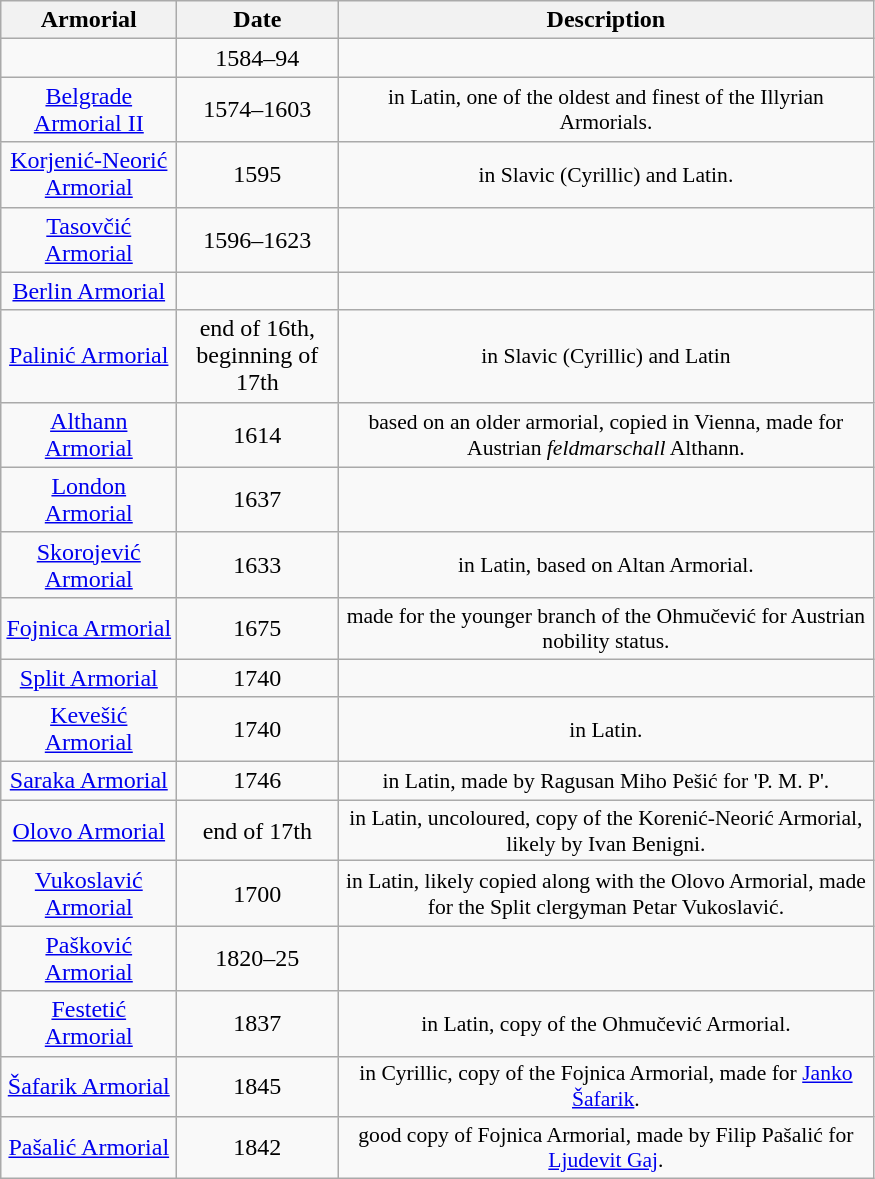<table class="wikitable" style="text-align:center">
<tr>
<th style="width:110px;">Armorial</th>
<th style="width:100px;">Date</th>
<th style="width:350px;">Description</th>
</tr>
<tr>
<td><br></td>
<td>1584–94</td>
<td style=font-size:90%;></td>
</tr>
<tr>
<td><a href='#'>Belgrade Armorial II</a><br></td>
<td>1574–1603</td>
<td style=font-size:90%;>in Latin, one of the oldest and finest of the Illyrian Armorials.</td>
</tr>
<tr>
<td><a href='#'>Korjenić-Neorić Armorial</a><br></td>
<td>1595</td>
<td style=font-size:90%;>in Slavic (Cyrillic) and Latin.</td>
</tr>
<tr>
<td><a href='#'>Tasovčić Armorial</a><br></td>
<td>1596–1623</td>
<td style=font-size:90%;></td>
</tr>
<tr>
<td><a href='#'>Berlin Armorial</a><br></td>
<td></td>
<td></td>
</tr>
<tr>
<td><a href='#'>Palinić Armorial</a><br></td>
<td>end of 16th, beginning of 17th</td>
<td style=font-size:90%;>in Slavic (Cyrillic) and Latin</td>
</tr>
<tr>
<td><a href='#'>Althann Armorial</a><br></td>
<td>1614</td>
<td style=font-size:90%;>based on an older armorial, copied in Vienna, made for Austrian <em>feldmarschall</em> Althann.</td>
</tr>
<tr>
<td><a href='#'>London Armorial</a><br></td>
<td>1637</td>
<td style=font-size:90%;></td>
</tr>
<tr>
<td><a href='#'>Skorojević Armorial</a><br></td>
<td>1633</td>
<td style=font-size:90%;>in Latin, based on Altan Armorial.</td>
</tr>
<tr>
<td><a href='#'>Fojnica Armorial</a><br></td>
<td>1675</td>
<td style=font-size:90%;>made for the younger branch of the Ohmučević for Austrian nobility status.</td>
</tr>
<tr>
<td><a href='#'>Split Armorial</a><br></td>
<td>1740</td>
<td style=font-size:90%;></td>
</tr>
<tr>
<td><a href='#'>Kevešić Armorial</a><br></td>
<td>1740</td>
<td style=font-size:90%;>in Latin.</td>
</tr>
<tr>
<td><a href='#'>Saraka Armorial</a><br></td>
<td>1746</td>
<td style=font-size:90%;>in Latin, made by Ragusan Miho Pešić for 'P. M. P'.</td>
</tr>
<tr>
<td><a href='#'>Olovo Armorial</a><br></td>
<td>end of 17th</td>
<td style=font-size:90%;>in Latin, uncoloured, copy of the Korenić-Neorić Armorial, likely by Ivan Benigni.</td>
</tr>
<tr>
<td><a href='#'>Vukoslavić Armorial</a><br></td>
<td>1700</td>
<td style=font-size:90%;>in Latin, likely copied along with the Olovo Armorial, made for the Split clergyman Petar Vukoslavić.</td>
</tr>
<tr>
<td><a href='#'>Pašković Armorial</a><br></td>
<td>1820–25</td>
<td style=font-size:90%;></td>
</tr>
<tr>
<td><a href='#'>Festetić Armorial</a><br></td>
<td>1837</td>
<td style=font-size:90%;>in Latin, copy of the Ohmučević Armorial.</td>
</tr>
<tr>
<td><a href='#'>Šafarik Armorial</a><br></td>
<td>1845</td>
<td style=font-size:90%;>in Cyrillic, copy of the Fojnica Armorial, made for <a href='#'>Janko Šafarik</a>.</td>
</tr>
<tr>
<td><a href='#'>Pašalić Armorial</a><br></td>
<td>1842</td>
<td style=font-size:90%;>good copy of Fojnica Armorial, made by Filip Pašalić for <a href='#'>Ljudevit Gaj</a>.</td>
</tr>
</table>
